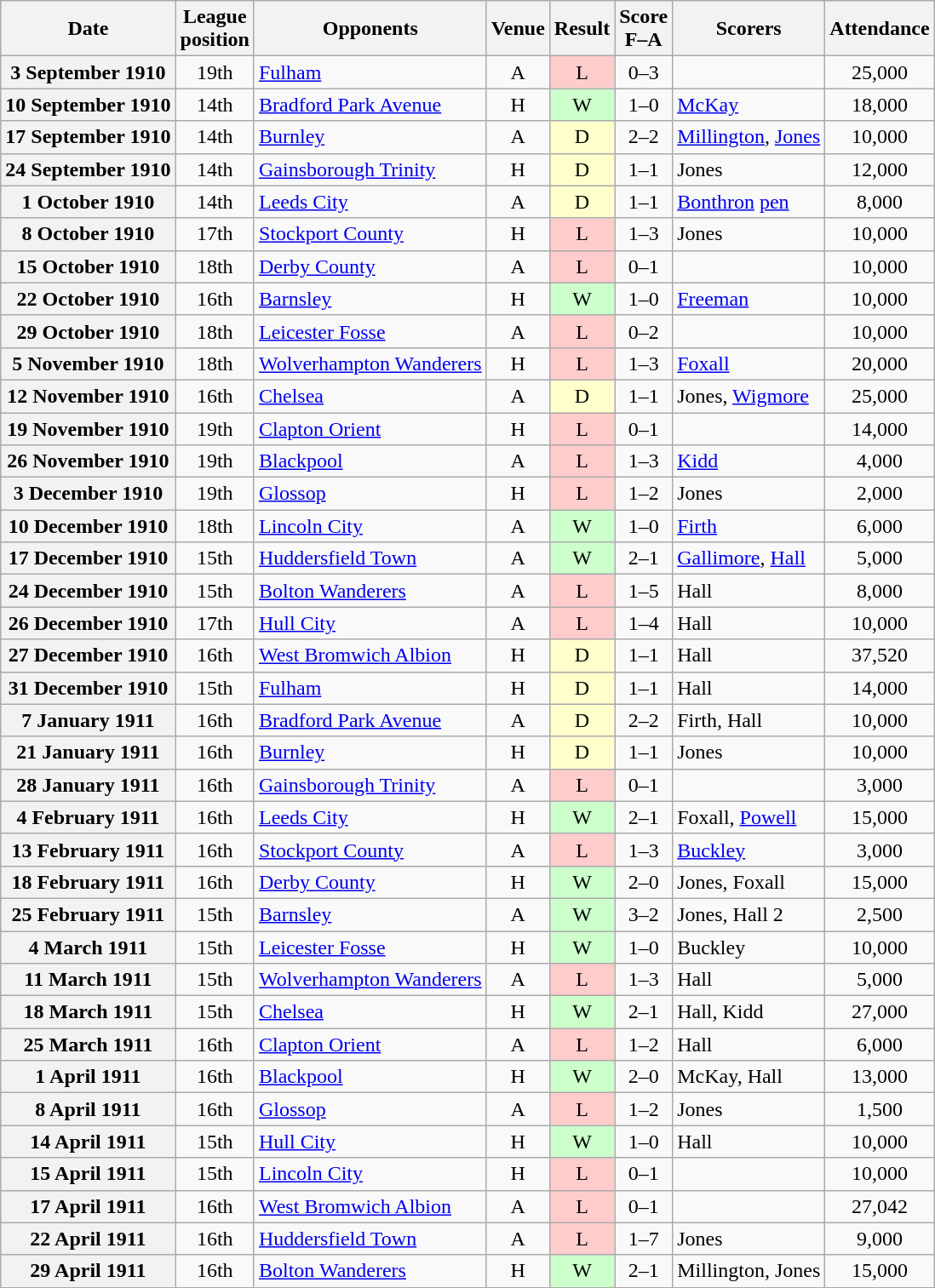<table class="wikitable plainrowheaders" style="text-align:center">
<tr>
<th scope="col">Date</th>
<th scope="col">League<br>position</th>
<th scope="col">Opponents</th>
<th scope="col">Venue</th>
<th scope="col">Result</th>
<th scope="col">Score<br>F–A</th>
<th scope="col">Scorers</th>
<th scope="col">Attendance</th>
</tr>
<tr>
<th scope="row">3 September 1910</th>
<td>19th</td>
<td align="left"><a href='#'>Fulham</a></td>
<td>A</td>
<td style=background:#fcc>L</td>
<td>0–3</td>
<td></td>
<td>25,000</td>
</tr>
<tr>
<th scope="row">10 September 1910</th>
<td>14th</td>
<td align="left"><a href='#'>Bradford Park Avenue</a></td>
<td>H</td>
<td style=background:#cfc>W</td>
<td>1–0</td>
<td align="left"><a href='#'>McKay</a></td>
<td>18,000</td>
</tr>
<tr>
<th scope="row">17 September 1910</th>
<td>14th</td>
<td align="left"><a href='#'>Burnley</a></td>
<td>A</td>
<td style=background:#ffc>D</td>
<td>2–2</td>
<td align="left"><a href='#'>Millington</a>, <a href='#'>Jones</a></td>
<td>10,000</td>
</tr>
<tr>
<th scope="row">24 September 1910</th>
<td>14th</td>
<td align="left"><a href='#'>Gainsborough Trinity</a></td>
<td>H</td>
<td style=background:#ffc>D</td>
<td>1–1</td>
<td align="left">Jones</td>
<td>12,000</td>
</tr>
<tr>
<th scope="row">1 October 1910</th>
<td>14th</td>
<td align="left"><a href='#'>Leeds City</a></td>
<td>A</td>
<td style=background:#ffc>D</td>
<td>1–1</td>
<td align="left"><a href='#'>Bonthron</a> <a href='#'>pen</a></td>
<td>8,000</td>
</tr>
<tr>
<th scope="row">8 October 1910</th>
<td>17th</td>
<td align="left"><a href='#'>Stockport County</a></td>
<td>H</td>
<td style=background:#fcc>L</td>
<td>1–3</td>
<td align="left">Jones</td>
<td>10,000</td>
</tr>
<tr>
<th scope="row">15 October 1910</th>
<td>18th</td>
<td align="left"><a href='#'>Derby County</a></td>
<td>A</td>
<td style=background:#fcc>L</td>
<td>0–1</td>
<td></td>
<td>10,000</td>
</tr>
<tr>
<th scope="row">22 October 1910</th>
<td>16th</td>
<td align="left"><a href='#'>Barnsley</a></td>
<td>H</td>
<td style=background:#cfc>W</td>
<td>1–0</td>
<td align="left"><a href='#'>Freeman</a></td>
<td>10,000</td>
</tr>
<tr>
<th scope="row">29 October 1910</th>
<td>18th</td>
<td align="left"><a href='#'>Leicester Fosse</a></td>
<td>A</td>
<td style=background:#fcc>L</td>
<td>0–2</td>
<td></td>
<td>10,000</td>
</tr>
<tr>
<th scope="row">5 November 1910</th>
<td>18th</td>
<td align="left"><a href='#'>Wolverhampton Wanderers</a></td>
<td>H</td>
<td style=background:#fcc>L</td>
<td>1–3</td>
<td align="left"><a href='#'>Foxall</a></td>
<td>20,000</td>
</tr>
<tr>
<th scope="row">12 November 1910</th>
<td>16th</td>
<td align="left"><a href='#'>Chelsea</a></td>
<td>A</td>
<td style=background:#ffc>D</td>
<td>1–1</td>
<td align="left">Jones, <a href='#'>Wigmore</a></td>
<td>25,000</td>
</tr>
<tr>
<th scope="row">19 November 1910</th>
<td>19th</td>
<td align="left"><a href='#'>Clapton Orient</a></td>
<td>H</td>
<td style=background:#fcc>L</td>
<td>0–1</td>
<td></td>
<td>14,000</td>
</tr>
<tr>
<th scope="row">26 November 1910</th>
<td>19th</td>
<td align="left"><a href='#'>Blackpool</a></td>
<td>A</td>
<td style=background:#fcc>L</td>
<td>1–3</td>
<td align="left"><a href='#'>Kidd</a></td>
<td>4,000</td>
</tr>
<tr>
<th scope="row">3 December 1910</th>
<td>19th</td>
<td align="left"><a href='#'>Glossop</a></td>
<td>H</td>
<td style=background:#fcc>L</td>
<td>1–2</td>
<td align="left">Jones</td>
<td>2,000</td>
</tr>
<tr>
<th scope="row">10 December 1910</th>
<td>18th</td>
<td align="left"><a href='#'>Lincoln City</a></td>
<td>A</td>
<td style=background:#cfc>W</td>
<td>1–0</td>
<td align="left"><a href='#'>Firth</a></td>
<td>6,000</td>
</tr>
<tr>
<th scope="row">17 December 1910</th>
<td>15th</td>
<td align="left"><a href='#'>Huddersfield Town</a></td>
<td>A</td>
<td style=background:#cfc>W</td>
<td>2–1</td>
<td align="left"><a href='#'>Gallimore</a>, <a href='#'>Hall</a></td>
<td>5,000</td>
</tr>
<tr>
<th scope="row">24 December 1910</th>
<td>15th</td>
<td align="left"><a href='#'>Bolton Wanderers</a></td>
<td>A</td>
<td style=background:#fcc>L</td>
<td>1–5</td>
<td align="left">Hall</td>
<td>8,000</td>
</tr>
<tr>
<th scope="row">26 December 1910</th>
<td>17th</td>
<td align="left"><a href='#'>Hull City</a></td>
<td>A</td>
<td style=background:#fcc>L</td>
<td>1–4</td>
<td align="left">Hall</td>
<td>10,000</td>
</tr>
<tr>
<th scope="row">27 December 1910</th>
<td>16th</td>
<td align="left"><a href='#'>West Bromwich Albion</a></td>
<td>H</td>
<td style=background:#ffc>D</td>
<td>1–1</td>
<td align="left">Hall</td>
<td>37,520</td>
</tr>
<tr>
<th scope="row">31 December 1910</th>
<td>15th</td>
<td align="left"><a href='#'>Fulham</a></td>
<td>H</td>
<td style=background:#ffc>D</td>
<td>1–1</td>
<td align="left">Hall</td>
<td>14,000</td>
</tr>
<tr>
<th scope="row">7 January 1911</th>
<td>16th</td>
<td align="left"><a href='#'>Bradford Park Avenue</a></td>
<td>A</td>
<td style=background:#ffc>D</td>
<td>2–2</td>
<td align="left">Firth, Hall</td>
<td>10,000</td>
</tr>
<tr>
<th scope="row">21 January 1911</th>
<td>16th</td>
<td align="left"><a href='#'>Burnley</a></td>
<td>H</td>
<td style=background:#ffc>D</td>
<td>1–1</td>
<td align="left">Jones</td>
<td>10,000</td>
</tr>
<tr>
<th scope="row">28 January 1911</th>
<td>16th</td>
<td align="left"><a href='#'>Gainsborough Trinity</a></td>
<td>A</td>
<td style=background:#fcc>L</td>
<td>0–1</td>
<td></td>
<td>3,000</td>
</tr>
<tr>
<th scope="row">4 February 1911</th>
<td>16th</td>
<td align="left"><a href='#'>Leeds City</a></td>
<td>H</td>
<td style=background:#cfc>W</td>
<td>2–1</td>
<td align="left">Foxall, <a href='#'>Powell</a></td>
<td>15,000</td>
</tr>
<tr>
<th scope="row">13 February 1911</th>
<td>16th</td>
<td align="left"><a href='#'>Stockport County</a></td>
<td>A</td>
<td style=background:#fcc>L</td>
<td>1–3</td>
<td align="left"><a href='#'>Buckley</a></td>
<td>3,000</td>
</tr>
<tr>
<th scope="row">18 February 1911</th>
<td>16th</td>
<td align="left"><a href='#'>Derby County</a></td>
<td>H</td>
<td style=background:#cfc>W</td>
<td>2–0</td>
<td align="left">Jones, Foxall</td>
<td>15,000</td>
</tr>
<tr>
<th scope="row">25 February 1911</th>
<td>15th</td>
<td align="left"><a href='#'>Barnsley</a></td>
<td>A</td>
<td style=background:#cfc>W</td>
<td>3–2</td>
<td align="left">Jones, Hall 2</td>
<td>2,500</td>
</tr>
<tr>
<th scope="row">4 March 1911</th>
<td>15th</td>
<td align="left"><a href='#'>Leicester Fosse</a></td>
<td>H</td>
<td style=background:#cfc>W</td>
<td>1–0</td>
<td align="left">Buckley</td>
<td>10,000</td>
</tr>
<tr>
<th scope="row">11 March 1911</th>
<td>15th</td>
<td align="left"><a href='#'>Wolverhampton Wanderers</a></td>
<td>A</td>
<td style=background:#fcc>L</td>
<td>1–3</td>
<td align="left">Hall</td>
<td>5,000</td>
</tr>
<tr>
<th scope="row">18 March 1911</th>
<td>15th</td>
<td align="left"><a href='#'>Chelsea</a></td>
<td>H</td>
<td style=background:#cfc>W</td>
<td>2–1</td>
<td align="left">Hall, Kidd</td>
<td>27,000</td>
</tr>
<tr>
<th scope="row">25 March 1911</th>
<td>16th</td>
<td align="left"><a href='#'>Clapton Orient</a></td>
<td>A</td>
<td style=background:#fcc>L</td>
<td>1–2</td>
<td align="left">Hall</td>
<td>6,000</td>
</tr>
<tr>
<th scope="row">1 April 1911</th>
<td>16th</td>
<td align="left"><a href='#'>Blackpool</a></td>
<td>H</td>
<td style=background:#cfc>W</td>
<td>2–0</td>
<td align="left">McKay, Hall</td>
<td>13,000</td>
</tr>
<tr>
<th scope="row">8 April 1911</th>
<td>16th</td>
<td align="left"><a href='#'>Glossop</a></td>
<td>A</td>
<td style=background:#fcc>L</td>
<td>1–2</td>
<td align="left">Jones</td>
<td>1,500</td>
</tr>
<tr>
<th scope="row">14 April 1911</th>
<td>15th</td>
<td align="left"><a href='#'>Hull City</a></td>
<td>H</td>
<td style=background:#cfc>W</td>
<td>1–0</td>
<td align="left">Hall</td>
<td>10,000</td>
</tr>
<tr>
<th scope="row">15 April 1911</th>
<td>15th</td>
<td align="left"><a href='#'>Lincoln City</a></td>
<td>H</td>
<td style=background:#fcc>L</td>
<td>0–1</td>
<td></td>
<td>10,000</td>
</tr>
<tr>
<th scope="row">17 April 1911</th>
<td>16th</td>
<td align="left"><a href='#'>West Bromwich Albion</a></td>
<td>A</td>
<td style=background:#fcc>L</td>
<td>0–1</td>
<td></td>
<td>27,042</td>
</tr>
<tr>
<th scope="row">22 April 1911</th>
<td>16th</td>
<td align="left"><a href='#'>Huddersfield Town</a></td>
<td>A</td>
<td style=background:#fcc>L</td>
<td>1–7</td>
<td align="left">Jones</td>
<td>9,000</td>
</tr>
<tr>
<th scope="row">29 April 1911</th>
<td>16th</td>
<td align="left"><a href='#'>Bolton Wanderers</a></td>
<td>H</td>
<td style=background:#cfc>W</td>
<td>2–1</td>
<td align="left">Millington, Jones</td>
<td>15,000</td>
</tr>
</table>
